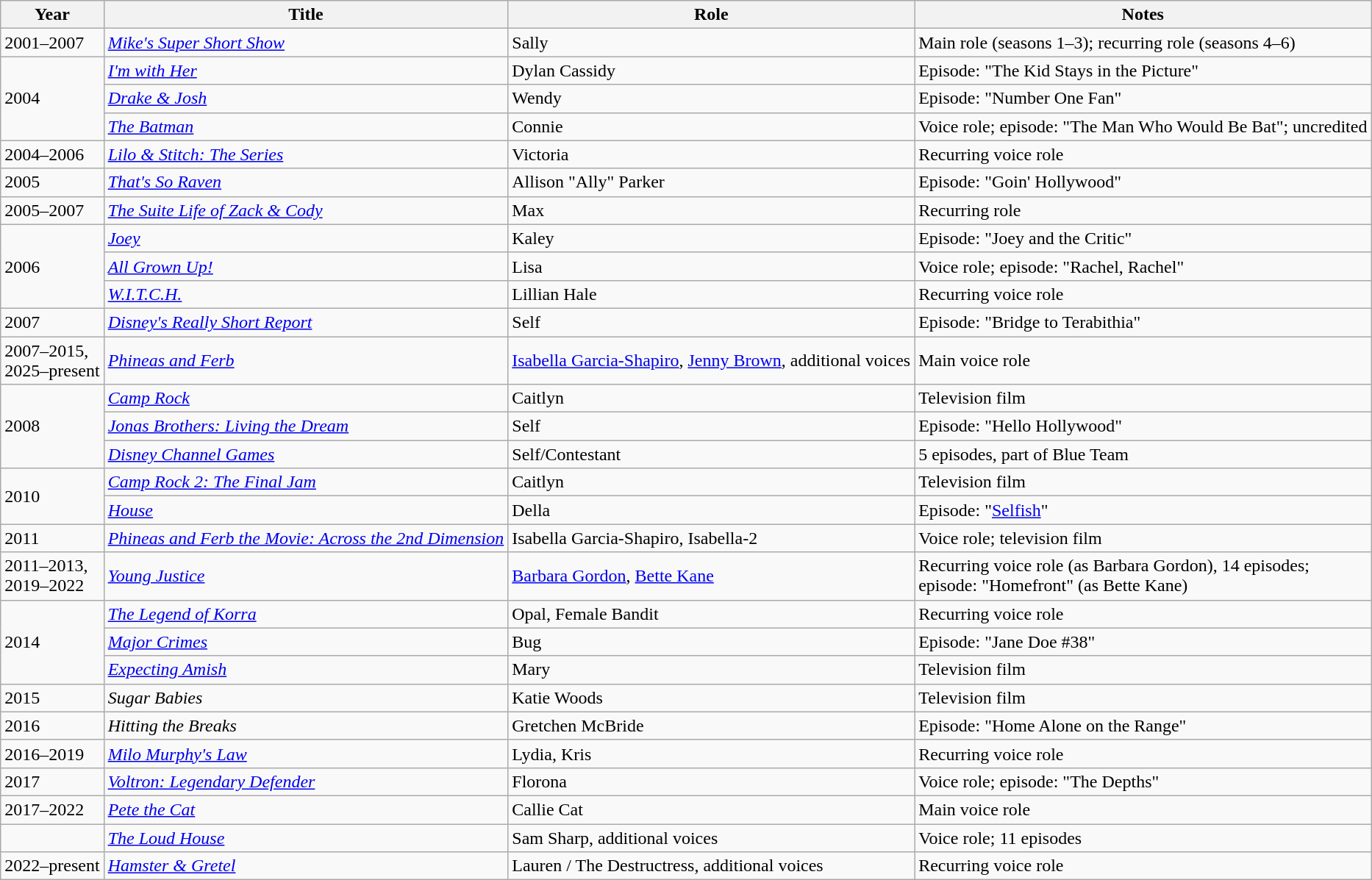<table class="wikitable sortable">
<tr>
<th>Year</th>
<th>Title</th>
<th>Role</th>
<th class="unsortable">Notes</th>
</tr>
<tr>
<td>2001–2007</td>
<td><em><a href='#'>Mike's Super Short Show</a></em></td>
<td>Sally</td>
<td>Main role (seasons 1–3); recurring role (seasons 4–6)</td>
</tr>
<tr>
<td rowspan=3>2004</td>
<td><em><a href='#'>I'm with Her</a></em></td>
<td>Dylan Cassidy</td>
<td>Episode: "The Kid Stays in the Picture"</td>
</tr>
<tr>
<td><em><a href='#'>Drake & Josh</a></em></td>
<td>Wendy</td>
<td>Episode: "Number One Fan"</td>
</tr>
<tr>
<td><em><a href='#'>The Batman</a></em></td>
<td>Connie</td>
<td>Voice role; episode: "The Man Who Would Be Bat"; uncredited</td>
</tr>
<tr>
<td>2004–2006</td>
<td><em><a href='#'>Lilo & Stitch: The Series</a></em></td>
<td>Victoria</td>
<td>Recurring voice role</td>
</tr>
<tr>
<td>2005</td>
<td><em><a href='#'>That's So Raven</a></em></td>
<td>Allison "Ally" Parker</td>
<td>Episode: "Goin' Hollywood"</td>
</tr>
<tr>
<td>2005–2007</td>
<td><em><a href='#'>The Suite Life of Zack & Cody</a></em></td>
<td>Max</td>
<td>Recurring role</td>
</tr>
<tr>
<td rowspan=3>2006</td>
<td><em><a href='#'>Joey</a></em></td>
<td>Kaley</td>
<td>Episode: "Joey and the Critic"</td>
</tr>
<tr>
<td><em><a href='#'>All Grown Up!</a></em></td>
<td>Lisa</td>
<td>Voice role; episode: "Rachel, Rachel"</td>
</tr>
<tr>
<td><em><a href='#'>W.I.T.C.H.</a></em></td>
<td>Lillian Hale</td>
<td>Recurring voice role</td>
</tr>
<tr>
<td>2007</td>
<td><em><a href='#'>Disney's Really Short Report</a></em></td>
<td>Self</td>
<td>Episode: "Bridge to Terabithia"</td>
</tr>
<tr>
<td>2007–2015,<br>2025–present</td>
<td><em><a href='#'>Phineas and Ferb</a></em></td>
<td><a href='#'>Isabella Garcia-Shapiro</a>, <a href='#'>Jenny Brown</a>, additional voices</td>
<td>Main voice role</td>
</tr>
<tr>
<td rowspan=3>2008</td>
<td><em><a href='#'>Camp Rock</a></em></td>
<td>Caitlyn</td>
<td>Television film</td>
</tr>
<tr>
<td><em><a href='#'>Jonas Brothers: Living the Dream</a></em></td>
<td>Self</td>
<td>Episode: "Hello Hollywood"</td>
</tr>
<tr>
<td><em><a href='#'>Disney Channel Games</a></em></td>
<td>Self/Contestant</td>
<td>5 episodes, part of Blue Team</td>
</tr>
<tr>
<td rowspan=2>2010</td>
<td><em><a href='#'>Camp Rock 2: The Final Jam</a></em></td>
<td>Caitlyn</td>
<td>Television film</td>
</tr>
<tr>
<td><em><a href='#'>House</a></em></td>
<td>Della</td>
<td>Episode: "<a href='#'>Selfish</a>"</td>
</tr>
<tr>
<td>2011</td>
<td><em><a href='#'>Phineas and Ferb the Movie: Across the 2nd Dimension</a></em></td>
<td>Isabella Garcia-Shapiro, Isabella-2</td>
<td>Voice role; television film</td>
</tr>
<tr>
<td>2011–2013,<br>2019–2022</td>
<td><em><a href='#'>Young Justice</a></em></td>
<td><a href='#'>Barbara Gordon</a>, <a href='#'>Bette Kane</a></td>
<td>Recurring voice role (as Barbara Gordon), 14 episodes; <br>episode: "Homefront" (as Bette Kane)</td>
</tr>
<tr>
<td rowspan=3>2014</td>
<td><em><a href='#'>The Legend of Korra</a></em></td>
<td>Opal, Female Bandit</td>
<td>Recurring voice role</td>
</tr>
<tr>
<td><em><a href='#'>Major Crimes</a></em></td>
<td>Bug</td>
<td>Episode: "Jane Doe #38"</td>
</tr>
<tr>
<td><em><a href='#'>Expecting Amish</a></em></td>
<td>Mary</td>
<td>Television film</td>
</tr>
<tr>
<td>2015</td>
<td><em>Sugar Babies</em></td>
<td>Katie Woods</td>
<td>Television film</td>
</tr>
<tr>
<td>2016</td>
<td><em>Hitting the Breaks</em></td>
<td>Gretchen McBride</td>
<td>Episode: "Home Alone on the Range"</td>
</tr>
<tr>
<td>2016–2019</td>
<td><em><a href='#'>Milo Murphy's Law</a></em></td>
<td>Lydia, Kris</td>
<td>Recurring voice role</td>
</tr>
<tr>
<td>2017</td>
<td><em><a href='#'>Voltron: Legendary Defender</a></em></td>
<td>Florona</td>
<td>Voice role; episode: "The Depths"</td>
</tr>
<tr>
<td>2017–2022</td>
<td><em><a href='#'>Pete the Cat</a></em></td>
<td>Callie Cat</td>
<td>Main voice role</td>
</tr>
<tr>
<td></td>
<td><em><a href='#'>The Loud House</a></em></td>
<td>Sam Sharp, additional voices</td>
<td>Voice role; 11 episodes</td>
</tr>
<tr>
<td>2022–present</td>
<td><em><a href='#'>Hamster & Gretel</a></em></td>
<td>Lauren / The Destructress, additional voices</td>
<td>Recurring voice role</td>
</tr>
</table>
